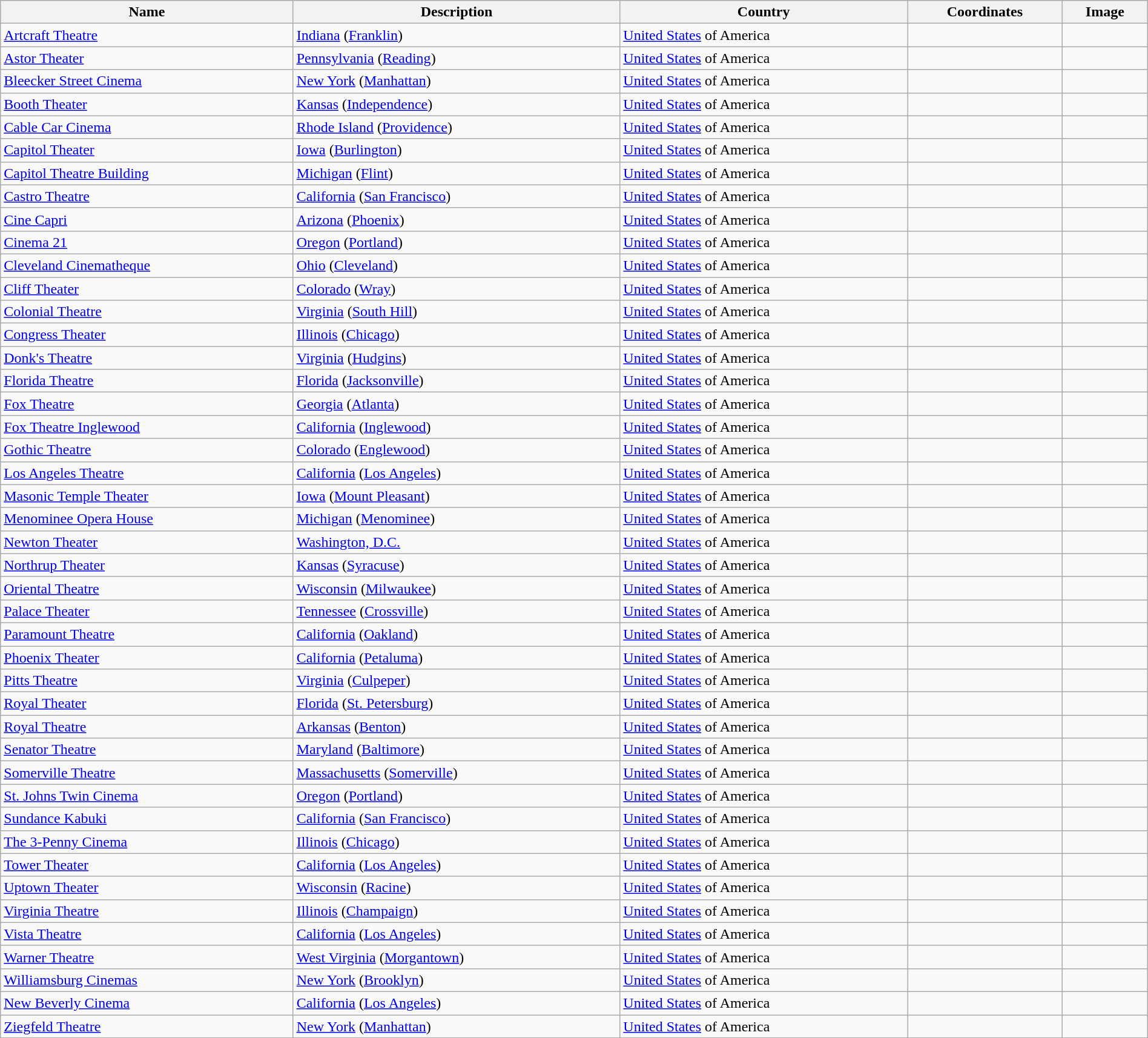<table class='wikitable sortable' style="width:100%">
<tr>
<th>Name</th>
<th>Description</th>
<th>Country</th>
<th>Coordinates</th>
<th>Image</th>
</tr>
<tr>
<td><a href='#'>Artcraft Theatre</a></td>
<td><a href='#'>Indiana</a> (<a href='#'>Franklin</a>)</td>
<td><a href='#'>United States</a> of America</td>
<td></td>
<td></td>
</tr>
<tr>
<td><a href='#'>Astor Theater</a></td>
<td><a href='#'>Pennsylvania</a> (<a href='#'>Reading</a>)</td>
<td><a href='#'>United States</a> of America</td>
<td></td>
<td></td>
</tr>
<tr>
<td><a href='#'>Bleecker Street Cinema</a></td>
<td><a href='#'>New York</a> (<a href='#'>Manhattan</a>)</td>
<td><a href='#'>United States</a> of America</td>
<td></td>
<td></td>
</tr>
<tr>
<td><a href='#'>Booth Theater</a></td>
<td><a href='#'>Kansas</a> (<a href='#'>Independence</a>)</td>
<td><a href='#'>United States</a> of America</td>
<td></td>
<td></td>
</tr>
<tr>
<td><a href='#'>Cable Car Cinema</a></td>
<td><a href='#'>Rhode Island</a> (<a href='#'>Providence</a>)</td>
<td><a href='#'>United States</a> of America</td>
<td></td>
<td></td>
</tr>
<tr>
<td><a href='#'>Capitol Theater</a></td>
<td><a href='#'>Iowa</a> (<a href='#'>Burlington</a>)</td>
<td><a href='#'>United States</a> of America</td>
<td></td>
<td></td>
</tr>
<tr>
<td><a href='#'>Capitol Theatre Building</a></td>
<td><a href='#'>Michigan</a> (<a href='#'>Flint</a>)</td>
<td><a href='#'>United States</a> of America</td>
<td></td>
<td></td>
</tr>
<tr>
<td><a href='#'>Castro Theatre</a></td>
<td><a href='#'>California</a> (<a href='#'>San Francisco</a>)</td>
<td><a href='#'>United States</a> of America</td>
<td></td>
<td></td>
</tr>
<tr>
<td><a href='#'>Cine Capri</a></td>
<td><a href='#'>Arizona</a> (<a href='#'>Phoenix</a>)</td>
<td><a href='#'>United States</a> of America</td>
<td></td>
<td></td>
</tr>
<tr>
<td><a href='#'>Cinema 21</a></td>
<td><a href='#'>Oregon</a> (<a href='#'>Portland</a>)</td>
<td><a href='#'>United States</a> of America</td>
<td></td>
<td></td>
</tr>
<tr>
<td><a href='#'>Cleveland Cinematheque</a></td>
<td><a href='#'>Ohio</a> (<a href='#'>Cleveland</a>)</td>
<td><a href='#'>United States</a> of America</td>
<td></td>
<td></td>
</tr>
<tr>
<td><a href='#'>Cliff Theater</a></td>
<td><a href='#'>Colorado</a> (<a href='#'>Wray</a>)</td>
<td><a href='#'>United States</a> of America</td>
<td></td>
<td></td>
</tr>
<tr>
<td><a href='#'>Colonial Theatre</a></td>
<td><a href='#'>Virginia</a> (<a href='#'>South Hill</a>)</td>
<td><a href='#'>United States</a> of America</td>
<td></td>
<td></td>
</tr>
<tr>
<td><a href='#'>Congress Theater</a></td>
<td><a href='#'>Illinois</a> (<a href='#'>Chicago</a>)</td>
<td><a href='#'>United States</a> of America</td>
<td></td>
<td></td>
</tr>
<tr>
<td><a href='#'>Donk's Theatre</a></td>
<td><a href='#'>Virginia</a> (<a href='#'>Hudgins</a>)</td>
<td><a href='#'>United States</a> of America</td>
<td></td>
<td></td>
</tr>
<tr>
<td><a href='#'>Florida Theatre</a></td>
<td><a href='#'>Florida</a> (<a href='#'>Jacksonville</a>)</td>
<td><a href='#'>United States</a> of America</td>
<td></td>
<td></td>
</tr>
<tr>
<td><a href='#'>Fox Theatre</a></td>
<td><a href='#'>Georgia</a> (<a href='#'>Atlanta</a>)</td>
<td><a href='#'>United States</a> of America</td>
<td></td>
<td></td>
</tr>
<tr>
<td><a href='#'>Fox Theatre Inglewood</a></td>
<td><a href='#'>California</a> (<a href='#'>Inglewood</a>)</td>
<td><a href='#'>United States</a> of America</td>
<td></td>
<td></td>
</tr>
<tr>
<td><a href='#'>Gothic Theatre</a></td>
<td><a href='#'>Colorado</a> (<a href='#'>Englewood</a>)</td>
<td><a href='#'>United States</a> of America</td>
<td></td>
<td></td>
</tr>
<tr>
<td><a href='#'>Los Angeles Theatre</a></td>
<td><a href='#'>California</a> (<a href='#'>Los Angeles</a>)</td>
<td><a href='#'>United States</a> of America</td>
<td></td>
<td></td>
</tr>
<tr>
<td><a href='#'>Masonic Temple Theater</a></td>
<td><a href='#'>Iowa</a> (<a href='#'>Mount Pleasant</a>)</td>
<td><a href='#'>United States</a> of America</td>
<td></td>
<td></td>
</tr>
<tr>
<td><a href='#'>Menominee Opera House</a></td>
<td><a href='#'>Michigan</a> (<a href='#'>Menominee</a>)</td>
<td><a href='#'>United States</a> of America</td>
<td></td>
<td></td>
</tr>
<tr>
<td><a href='#'>Newton Theater</a></td>
<td><a href='#'>Washington, D.C.</a></td>
<td><a href='#'>United States</a> of America</td>
<td></td>
<td></td>
</tr>
<tr>
<td><a href='#'>Northrup Theater</a></td>
<td><a href='#'>Kansas</a> (<a href='#'>Syracuse</a>)</td>
<td><a href='#'>United States</a> of America</td>
<td></td>
<td></td>
</tr>
<tr>
<td><a href='#'>Oriental Theatre</a></td>
<td><a href='#'>Wisconsin</a> (<a href='#'>Milwaukee</a>)</td>
<td><a href='#'>United States</a> of America</td>
<td></td>
<td></td>
</tr>
<tr>
<td><a href='#'>Palace Theater</a></td>
<td><a href='#'>Tennessee</a> (<a href='#'>Crossville</a>)</td>
<td><a href='#'>United States</a> of America</td>
<td></td>
<td></td>
</tr>
<tr>
<td><a href='#'>Paramount Theatre</a></td>
<td><a href='#'>California</a> (<a href='#'>Oakland</a>)</td>
<td><a href='#'>United States</a> of America</td>
<td></td>
<td></td>
</tr>
<tr>
<td><a href='#'>Phoenix Theater</a></td>
<td><a href='#'>California</a> (<a href='#'>Petaluma</a>)</td>
<td><a href='#'>United States</a> of America</td>
<td></td>
<td></td>
</tr>
<tr>
<td><a href='#'>Pitts Theatre</a></td>
<td><a href='#'>Virginia</a> (<a href='#'>Culpeper</a>)</td>
<td><a href='#'>United States</a> of America</td>
<td></td>
<td></td>
</tr>
<tr>
<td><a href='#'>Royal Theater</a></td>
<td><a href='#'>Florida</a> (<a href='#'>St. Petersburg</a>)</td>
<td><a href='#'>United States</a> of America</td>
<td></td>
<td></td>
</tr>
<tr>
<td><a href='#'>Royal Theatre</a></td>
<td><a href='#'>Arkansas</a> (<a href='#'>Benton</a>)</td>
<td><a href='#'>United States</a> of America</td>
<td></td>
<td></td>
</tr>
<tr>
<td><a href='#'>Senator Theatre</a></td>
<td><a href='#'>Maryland</a> (<a href='#'>Baltimore</a>)</td>
<td><a href='#'>United States</a> of America</td>
<td></td>
<td></td>
</tr>
<tr>
<td><a href='#'>Somerville Theatre</a></td>
<td><a href='#'>Massachusetts</a> (<a href='#'>Somerville</a>)</td>
<td><a href='#'>United States</a> of America</td>
<td></td>
<td></td>
</tr>
<tr>
<td><a href='#'>St. Johns Twin Cinema</a></td>
<td><a href='#'>Oregon</a> (<a href='#'>Portland</a>)</td>
<td><a href='#'>United States</a> of America</td>
<td></td>
<td></td>
</tr>
<tr>
<td><a href='#'>Sundance Kabuki</a></td>
<td><a href='#'>California</a> (<a href='#'>San Francisco</a>)</td>
<td><a href='#'>United States</a> of America</td>
<td></td>
<td></td>
</tr>
<tr>
<td><a href='#'>The 3-Penny Cinema</a></td>
<td><a href='#'>Illinois</a> (<a href='#'>Chicago</a>)</td>
<td><a href='#'>United States</a> of America</td>
<td></td>
<td></td>
</tr>
<tr>
<td><a href='#'>Tower Theater</a></td>
<td><a href='#'>California</a> (<a href='#'>Los Angeles</a>)</td>
<td><a href='#'>United States</a> of America</td>
<td></td>
<td></td>
</tr>
<tr>
<td><a href='#'>Uptown Theater</a></td>
<td><a href='#'>Wisconsin</a> (<a href='#'>Racine</a>)</td>
<td><a href='#'>United States</a> of America</td>
<td></td>
<td></td>
</tr>
<tr>
<td><a href='#'>Virginia Theatre</a></td>
<td><a href='#'>Illinois</a> (<a href='#'>Champaign</a>)</td>
<td><a href='#'>United States</a> of America</td>
<td></td>
<td></td>
</tr>
<tr>
<td><a href='#'>Vista Theatre</a></td>
<td><a href='#'>California</a> (<a href='#'>Los Angeles</a>)</td>
<td><a href='#'>United States</a> of America</td>
<td></td>
<td></td>
</tr>
<tr>
<td><a href='#'>Warner Theatre</a></td>
<td><a href='#'>West Virginia</a> (<a href='#'>Morgantown</a>)</td>
<td><a href='#'>United States</a> of America</td>
<td></td>
<td></td>
</tr>
<tr>
<td><a href='#'>Williamsburg Cinemas</a></td>
<td><a href='#'>New York</a> (<a href='#'>Brooklyn</a>)</td>
<td><a href='#'>United States</a> of America</td>
<td></td>
<td></td>
</tr>
<tr>
<td><a href='#'>New Beverly Cinema</a></td>
<td><a href='#'>California</a> (<a href='#'>Los Angeles</a>)</td>
<td><a href='#'>United States</a> of America</td>
<td></td>
<td></td>
</tr>
<tr>
<td><a href='#'>Ziegfeld Theatre</a></td>
<td><a href='#'>New York</a> (<a href='#'>Manhattan</a>)</td>
<td><a href='#'>United States</a> of America</td>
<td><br></td>
<td></td>
</tr>
</table>
